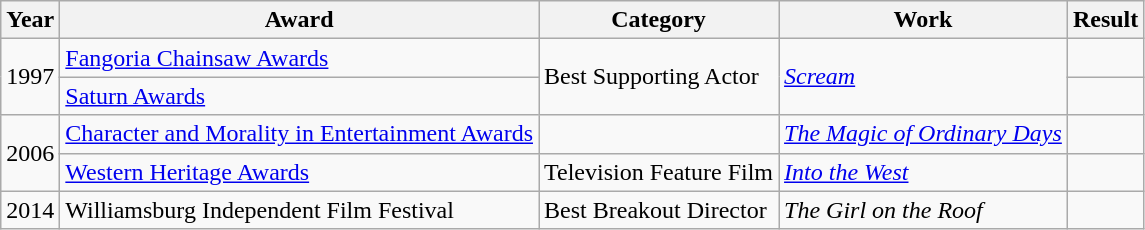<table class="wikitable sortable">
<tr>
<th>Year</th>
<th>Award</th>
<th>Category</th>
<th>Work</th>
<th>Result</th>
</tr>
<tr>
<td rowspan="2">1997</td>
<td><a href='#'>Fangoria Chainsaw Awards</a></td>
<td rowspan="2">Best Supporting Actor</td>
<td rowspan="2"><em><a href='#'>Scream</a></em></td>
<td></td>
</tr>
<tr>
<td><a href='#'>Saturn Awards</a></td>
<td></td>
</tr>
<tr>
<td rowspan="2">2006</td>
<td><a href='#'>Character and Morality in Entertainment Awards</a></td>
<td></td>
<td><em><a href='#'>The Magic of Ordinary Days</a></em></td>
<td></td>
</tr>
<tr>
<td><a href='#'>Western Heritage Awards</a></td>
<td>Television Feature Film</td>
<td><a href='#'><em>Into the West</em></a></td>
<td></td>
</tr>
<tr>
<td>2014</td>
<td>Williamsburg Independent Film Festival</td>
<td>Best Breakout Director</td>
<td><em>The Girl on the Roof</em></td>
<td></td>
</tr>
</table>
